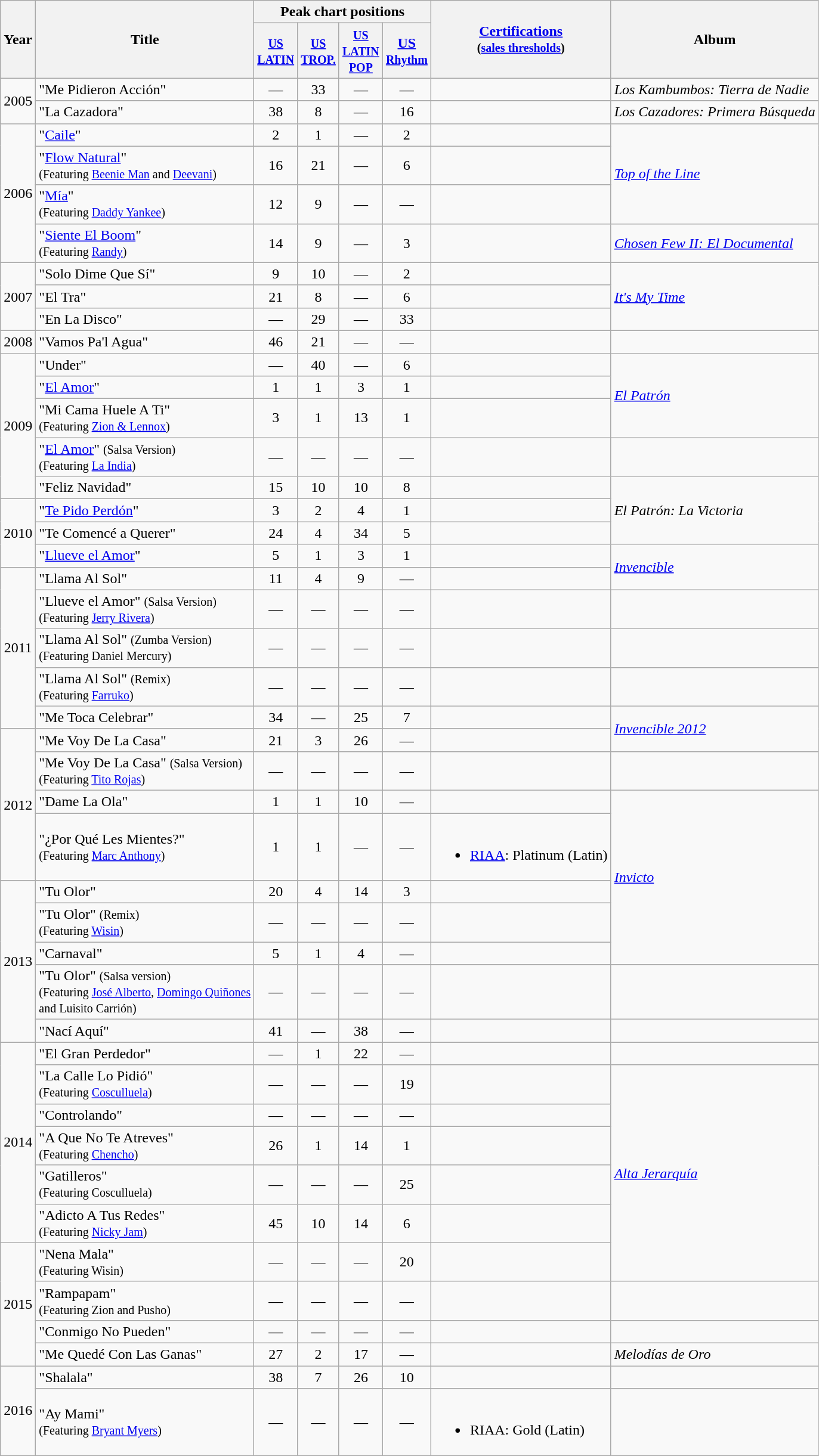<table class="wikitable">
<tr>
<th align="center" rowspan="2">Year</th>
<th align="center" rowspan="2">Title</th>
<th colspan="4">Peak chart positions</th>
<th rowspan="2"><a href='#'>Certifications</a><br><small>(<a href='#'>sales thresholds</a>)</small></th>
<th align="center" rowspan="2">Album</th>
</tr>
<tr>
<th width="30"><small><a href='#'>US<br>LATIN</a></small><br></th>
<th width="30"><small><a href='#'>US<br>TROP.</a></small><br></th>
<th width="30"><small><a href='#'>US<br>LATIN POP</a></small><br></th>
<th><a href='#'>US</a><br><a href='#'><small>Rhythm</small></a><br></th>
</tr>
<tr>
<td align="center" rowspan="2">2005</td>
<td>"Me Pidieron Acción"</td>
<td align="center">—</td>
<td align="center">33</td>
<td align="center">—</td>
<td align="center">—</td>
<td></td>
<td><em>Los Kambumbos: Tierra de Nadie</em></td>
</tr>
<tr>
<td>"La Cazadora"</td>
<td align="center">38</td>
<td align="center">8</td>
<td align="center">—</td>
<td align="center">16</td>
<td></td>
<td><em>Los Cazadores: Primera Búsqueda</em></td>
</tr>
<tr>
<td align="center" rowspan="4">2006</td>
<td>"<a href='#'>Caile</a>"</td>
<td align="center">2</td>
<td align="center">1</td>
<td align="center">—</td>
<td align="center">2</td>
<td></td>
<td rowspan="3"><em><a href='#'>Top of the Line</a></em></td>
</tr>
<tr>
<td>"<a href='#'>Flow Natural</a>"<br><small>(Featuring <a href='#'>Beenie Man</a> and <a href='#'>Deevani</a>)</small></td>
<td align="center">16</td>
<td align="center">21</td>
<td align="center">—</td>
<td align="center">6</td>
<td></td>
</tr>
<tr>
<td>"<a href='#'>Mía</a>"<br><small>(Featuring <a href='#'>Daddy Yankee</a>)</small></td>
<td align="center">12</td>
<td align="center">9</td>
<td align="center">—</td>
<td align="center">—</td>
<td></td>
</tr>
<tr>
<td>"<a href='#'>Siente El Boom</a>"<br><small>(Featuring <a href='#'>Randy</a>)</small></td>
<td align="center">14</td>
<td align="center">9</td>
<td align="center">—</td>
<td align="center">3</td>
<td></td>
<td><em><a href='#'>Chosen Few II: El Documental</a></em></td>
</tr>
<tr>
<td align="center" rowspan="3">2007</td>
<td>"Solo Dime Que Sí"</td>
<td align="center">9</td>
<td align="center">10</td>
<td align="center">—</td>
<td align="center">2</td>
<td></td>
<td rowspan="3"><em><a href='#'>It's My Time</a></em></td>
</tr>
<tr>
<td>"El Tra"</td>
<td align="center">21</td>
<td align="center">8</td>
<td align="center">—</td>
<td align="center">6</td>
<td></td>
</tr>
<tr>
<td>"En La Disco"</td>
<td align="center">—</td>
<td align="center">29</td>
<td align="center">—</td>
<td align="center">33</td>
<td></td>
</tr>
<tr>
<td align="center">2008</td>
<td>"Vamos Pa'l Agua"</td>
<td align="center">46</td>
<td align="center">21</td>
<td align="center">—</td>
<td align="center">—</td>
<td></td>
<td></td>
</tr>
<tr>
<td align="center" rowspan="5">2009</td>
<td>"Under"</td>
<td align="center">—</td>
<td align="center">40</td>
<td align="center">—</td>
<td align="center">6</td>
<td></td>
<td rowspan="3"><em><a href='#'>El Patrón</a></em></td>
</tr>
<tr>
<td>"<a href='#'>El Amor</a>"</td>
<td align="center">1</td>
<td align="center">1</td>
<td align="center">3</td>
<td align="center">1</td>
<td></td>
</tr>
<tr>
<td>"Mi Cama Huele A Ti"<br><small>(Featuring <a href='#'>Zion & Lennox</a>)</small></td>
<td align="center">3</td>
<td align="center">1</td>
<td align="center">13</td>
<td align="center">1</td>
<td></td>
</tr>
<tr>
<td>"<a href='#'>El Amor</a>" <small>(Salsa Version)</small><br><small>(Featuring <a href='#'>La India</a>)</small></td>
<td align="center">—</td>
<td align="center">—</td>
<td align="center">—</td>
<td align="center">—</td>
<td></td>
<td></td>
</tr>
<tr>
<td>"Feliz Navidad"</td>
<td align="center">15</td>
<td align="center">10</td>
<td align="center">10</td>
<td align="center">8</td>
<td></td>
<td rowspan="3"><em>El Patrón: La Victoria</em></td>
</tr>
<tr>
<td align="center" rowspan="3">2010</td>
<td>"<a href='#'>Te Pido Perdón</a>"</td>
<td align="center">3</td>
<td align="center">2</td>
<td align="center">4</td>
<td align="center">1</td>
<td></td>
</tr>
<tr>
<td>"Te Comencé a Querer"</td>
<td align="center">24</td>
<td align="center">4</td>
<td align="center">34</td>
<td align="center">5</td>
<td></td>
</tr>
<tr>
<td>"<a href='#'>Llueve el Amor</a>"</td>
<td align="center">5</td>
<td align="center">1</td>
<td align="center">3</td>
<td align="center">1</td>
<td></td>
<td rowspan="2"><em><a href='#'>Invencible</a></em></td>
</tr>
<tr>
<td align="center" rowspan="5">2011</td>
<td>"Llama Al Sol"</td>
<td align="center">11</td>
<td align="center">4</td>
<td align="center">9</td>
<td align="center">—</td>
<td></td>
</tr>
<tr>
<td>"Llueve el Amor" <small>(Salsa Version)</small><br><small>(Featuring <a href='#'>Jerry Rivera</a>)</small></td>
<td align="center">—</td>
<td align="center">—</td>
<td align="center">—</td>
<td align="center">—</td>
<td></td>
<td></td>
</tr>
<tr>
<td>"Llama Al Sol" <small>(Zumba Version)</small><br><small>(Featuring Daniel Mercury)</small></td>
<td align="center">—</td>
<td align="center">—</td>
<td align="center">—</td>
<td align="center">—</td>
<td></td>
<td></td>
</tr>
<tr>
<td>"Llama Al Sol" <small>(Remix)</small><br><small>(Featuring <a href='#'>Farruko</a>)</small></td>
<td align="center">—</td>
<td align="center">—</td>
<td align="center">—</td>
<td align="center">—</td>
<td></td>
<td></td>
</tr>
<tr>
<td>"Me Toca Celebrar"</td>
<td align="center">34</td>
<td align="center">—</td>
<td align="center">25</td>
<td align="center">7</td>
<td></td>
<td rowspan="2"><em><a href='#'>Invencible 2012</a></em></td>
</tr>
<tr>
<td align="center" rowspan="4">2012</td>
<td>"Me Voy De La Casa"</td>
<td align="center">21</td>
<td align="center">3</td>
<td align="center">26</td>
<td align="center">—</td>
<td></td>
</tr>
<tr>
<td>"Me Voy De La Casa" <small>(Salsa Version)</small><br><small>(Featuring <a href='#'>Tito Rojas</a>)</small></td>
<td align="center">—</td>
<td align="center">—</td>
<td align="center">—</td>
<td align="center">—</td>
<td></td>
<td></td>
</tr>
<tr>
<td>"Dame La Ola"</td>
<td align="center">1</td>
<td align="center">1</td>
<td align="center">10</td>
<td align="center">—</td>
<td></td>
<td rowspan="5"><em><a href='#'>Invicto</a></em></td>
</tr>
<tr>
<td>"¿Por Qué Les Mientes?"<br><small>(Featuring <a href='#'>Marc Anthony</a>)</small></td>
<td align="center">1</td>
<td align="center">1</td>
<td align="center">—</td>
<td align="center">—</td>
<td><br><ul><li><a href='#'>RIAA</a>: Platinum (Latin)</li></ul></td>
</tr>
<tr>
<td align="center" rowspan="5">2013</td>
<td>"Tu Olor"</td>
<td align="center">20</td>
<td align="center">4</td>
<td align="center">14</td>
<td align="center">3</td>
<td></td>
</tr>
<tr>
<td>"Tu Olor" <small>(Remix)</small><br><small>(Featuring <a href='#'>Wisin</a>)</small></td>
<td align="center">—</td>
<td align="center">—</td>
<td align="center">—</td>
<td align="center">—</td>
<td></td>
</tr>
<tr>
<td>"Carnaval"</td>
<td align="center">5</td>
<td align="center">1</td>
<td align="center">4</td>
<td align="center">—</td>
<td></td>
</tr>
<tr>
<td>"Tu Olor" <small>(Salsa version)</small><br><small>(Featuring <a href='#'>José Alberto</a>, <a href='#'>Domingo Quiñones</a><br>and Luisito Carrión)</small></td>
<td align="center">—</td>
<td align="center">—</td>
<td align="center">—</td>
<td align="center">—</td>
<td></td>
<td></td>
</tr>
<tr>
<td>"Nací Aquí"</td>
<td align="center">41</td>
<td align="center">—</td>
<td align="center">38</td>
<td align="center">—</td>
<td></td>
<td></td>
</tr>
<tr>
<td align="center" rowspan="6">2014</td>
<td>"El Gran Perdedor"</td>
<td align="center">—</td>
<td align="center">1</td>
<td align="center">22</td>
<td align="center">—</td>
<td></td>
<td></td>
</tr>
<tr>
<td>"La Calle Lo Pidió"<br><small>(Featuring <a href='#'>Cosculluela</a>)</small></td>
<td align="center">—</td>
<td align="center">—</td>
<td align="center">—</td>
<td align="center">19</td>
<td></td>
<td rowspan="6"><em><a href='#'>Alta Jerarquía</a></em></td>
</tr>
<tr>
<td>"Controlando"</td>
<td align="center">—</td>
<td align="center">—</td>
<td align="center">—</td>
<td align="center">—</td>
<td></td>
</tr>
<tr>
<td>"A Que No Te Atreves"<br><small>(Featuring <a href='#'>Chencho</a>)</small></td>
<td align="center">26</td>
<td align="center">1</td>
<td align="center">14</td>
<td align="center">1</td>
<td></td>
</tr>
<tr>
<td>"Gatilleros"<br><small>(Featuring Cosculluela)</small></td>
<td align="center">—</td>
<td align="center">—</td>
<td align="center">—</td>
<td align="center">25</td>
<td></td>
</tr>
<tr>
<td>"Adicto A Tus Redes"<br><small>(Featuring <a href='#'>Nicky Jam</a>)</small></td>
<td align="center">45</td>
<td align="center">10</td>
<td align="center">14</td>
<td align="center">6</td>
<td></td>
</tr>
<tr>
<td align="center" rowspan="4">2015</td>
<td>"Nena Mala"<br><small>(Featuring Wisin)</small></td>
<td align="center">—</td>
<td align="center">—</td>
<td align="center">—</td>
<td align="center">20</td>
<td></td>
</tr>
<tr>
<td>"Rampapam"<br><small>(Featuring Zion and Pusho)</small></td>
<td align="center">—</td>
<td align="center">—</td>
<td align="center">—</td>
<td align="center">—</td>
<td></td>
<td></td>
</tr>
<tr>
<td>"Conmigo No Pueden"</td>
<td align="center">—</td>
<td align="center">—</td>
<td align="center">—</td>
<td align="center">—</td>
<td></td>
<td></td>
</tr>
<tr>
<td>"Me Quedé Con Las Ganas"</td>
<td align="center">27</td>
<td align="center">2</td>
<td align="center">17</td>
<td align="center">—</td>
<td></td>
<td><em>Melodías de Oro</em></td>
</tr>
<tr>
<td align="center" rowspan="2">2016</td>
<td>"Shalala"</td>
<td align="center">38</td>
<td align="center">7</td>
<td align="center">26</td>
<td align="center">10</td>
<td></td>
<td></td>
</tr>
<tr>
<td>"Ay Mami"<br><small>(Featuring <a href='#'>Bryant Myers</a>)</small></td>
<td align="center">—</td>
<td align="center">—</td>
<td align="center">—</td>
<td align="center">—</td>
<td><br><ul><li>RIAA: Gold (Latin) </li></ul></td>
<td></td>
</tr>
</table>
